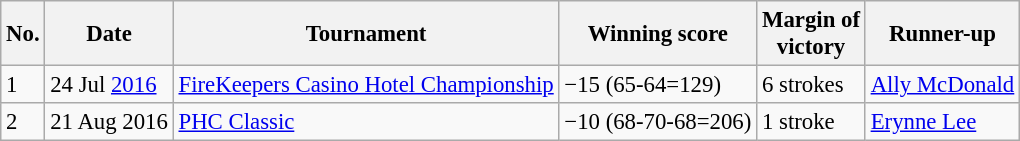<table class="wikitable" style="font-size:95%;">
<tr>
<th>No.</th>
<th>Date</th>
<th>Tournament</th>
<th>Winning score</th>
<th>Margin of<br>victory</th>
<th>Runner-up</th>
</tr>
<tr>
<td>1</td>
<td>24 Jul <a href='#'>2016</a></td>
<td><a href='#'>FireKeepers Casino Hotel Championship</a></td>
<td>−15 (65-64=129)</td>
<td>6 strokes</td>
<td> <a href='#'>Ally McDonald</a></td>
</tr>
<tr>
<td>2</td>
<td>21 Aug 2016</td>
<td><a href='#'>PHC Classic</a></td>
<td>−10 (68-70-68=206)</td>
<td>1 stroke</td>
<td> <a href='#'>Erynne Lee</a></td>
</tr>
</table>
